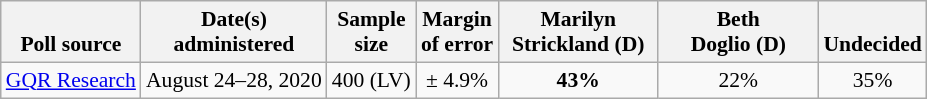<table class="wikitable" style="font-size:90%;text-align:center;">
<tr valign=bottom>
<th>Poll source</th>
<th>Date(s)<br>administered</th>
<th>Sample<br>size</th>
<th>Margin<br>of error</th>
<th style="width:100px;">Marilyn<br>Strickland (D)</th>
<th style="width:100px;">Beth<br>Doglio (D)</th>
<th>Undecided</th>
</tr>
<tr>
<td style="text-align:left;"><a href='#'>GQR Research</a></td>
<td>August 24–28, 2020</td>
<td>400 (LV)</td>
<td>± 4.9%</td>
<td><strong>43%</strong></td>
<td>22%</td>
<td>35%</td>
</tr>
</table>
